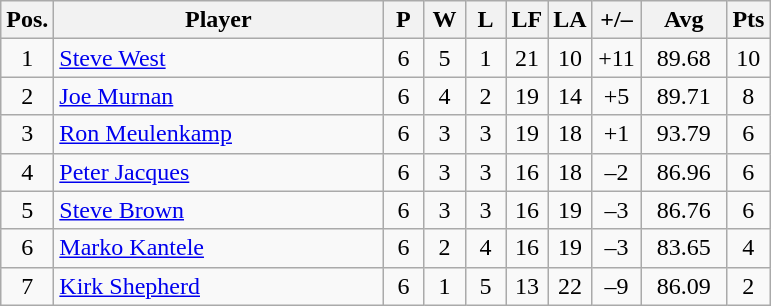<table class="wikitable" style="text-align:center; margin: 1em auto 1em auto, align:left">
<tr>
<th width=20>Pos.</th>
<th width=212>Player</th>
<th width=20>P</th>
<th width=20>W</th>
<th width=20>L</th>
<th width=20>LF</th>
<th width=20>LA</th>
<th width=25>+/–</th>
<th width=50>Avg</th>
<th width=20>Pts</th>
</tr>
<tr style=>
<td>1</td>
<td align=left> <a href='#'>Steve West</a></td>
<td>6</td>
<td>5</td>
<td>1</td>
<td>21</td>
<td>10</td>
<td>+11</td>
<td>89.68</td>
<td>10</td>
</tr>
<tr style=>
<td>2</td>
<td align=left> <a href='#'>Joe Murnan</a></td>
<td>6</td>
<td>4</td>
<td>2</td>
<td>19</td>
<td>14</td>
<td>+5</td>
<td>89.71</td>
<td>8</td>
</tr>
<tr style=>
<td>3</td>
<td align=left> <a href='#'>Ron Meulenkamp</a></td>
<td>6</td>
<td>3</td>
<td>3</td>
<td>19</td>
<td>18</td>
<td>+1</td>
<td>93.79</td>
<td>6</td>
</tr>
<tr style=>
<td>4</td>
<td align=left> <a href='#'>Peter Jacques</a></td>
<td>6</td>
<td>3</td>
<td>3</td>
<td>16</td>
<td>18</td>
<td>–2</td>
<td>86.96</td>
<td>6</td>
</tr>
<tr style=>
<td>5</td>
<td align=left> <a href='#'>Steve Brown</a></td>
<td>6</td>
<td>3</td>
<td>3</td>
<td>16</td>
<td>19</td>
<td>–3</td>
<td>86.76</td>
<td>6</td>
</tr>
<tr style=>
<td>6</td>
<td align=left> <a href='#'>Marko Kantele</a></td>
<td>6</td>
<td>2</td>
<td>4</td>
<td>16</td>
<td>19</td>
<td>–3</td>
<td>83.65</td>
<td>4</td>
</tr>
<tr style=>
<td>7</td>
<td align=left> <a href='#'>Kirk Shepherd</a></td>
<td>6</td>
<td>1</td>
<td>5</td>
<td>13</td>
<td>22</td>
<td>–9</td>
<td>86.09</td>
<td>2</td>
</tr>
</table>
